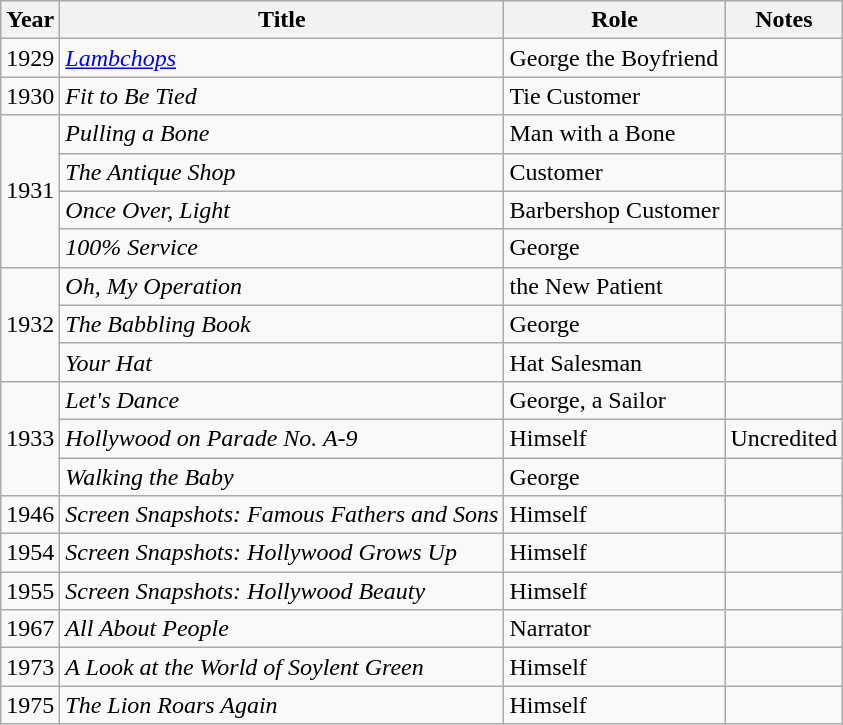<table class="wikitable sortable sticky-header">
<tr>
<th>Year</th>
<th>Title</th>
<th>Role</th>
<th>Notes</th>
</tr>
<tr>
<td>1929</td>
<td><em><a href='#'>Lambchops</a></em></td>
<td>George the Boyfriend</td>
<td></td>
</tr>
<tr>
<td>1930</td>
<td><em>Fit to Be Tied</em></td>
<td>Tie Customer</td>
<td></td>
</tr>
<tr>
<td rowspan=4>1931</td>
<td><em>Pulling a Bone</em></td>
<td>Man with a Bone</td>
<td></td>
</tr>
<tr>
<td><em>The Antique Shop</em></td>
<td>Customer</td>
<td></td>
</tr>
<tr>
<td><em>Once Over, Light</em></td>
<td>Barbershop Customer</td>
<td></td>
</tr>
<tr>
<td><em>100% Service</em></td>
<td>George</td>
<td></td>
</tr>
<tr>
<td rowspan=3>1932</td>
<td><em>Oh, My Operation</em></td>
<td>the New Patient</td>
<td></td>
</tr>
<tr>
<td><em>The Babbling Book</em></td>
<td>George</td>
<td></td>
</tr>
<tr>
<td><em>Your Hat</em></td>
<td>Hat Salesman</td>
<td></td>
</tr>
<tr>
<td rowspan=3>1933</td>
<td><em>Let's Dance</em></td>
<td>George, a Sailor</td>
<td></td>
</tr>
<tr>
<td><em>Hollywood on Parade No. A-9</em></td>
<td>Himself</td>
<td>Uncredited</td>
</tr>
<tr>
<td><em>Walking the Baby</em></td>
<td>George</td>
<td></td>
</tr>
<tr>
<td>1946</td>
<td><em>Screen Snapshots: Famous Fathers and Sons</em></td>
<td>Himself</td>
<td></td>
</tr>
<tr>
<td>1954</td>
<td><em>Screen Snapshots: Hollywood Grows Up</em></td>
<td>Himself</td>
<td></td>
</tr>
<tr>
<td>1955</td>
<td><em>Screen Snapshots: Hollywood Beauty</em></td>
<td>Himself</td>
<td></td>
</tr>
<tr>
<td>1967</td>
<td><em>All About People</em></td>
<td>Narrator</td>
<td></td>
</tr>
<tr>
<td>1973</td>
<td><em>A Look at the World of Soylent Green</em></td>
<td>Himself</td>
<td></td>
</tr>
<tr>
<td>1975</td>
<td><em>The Lion Roars Again</em></td>
<td>Himself</td>
<td></td>
</tr>
</table>
